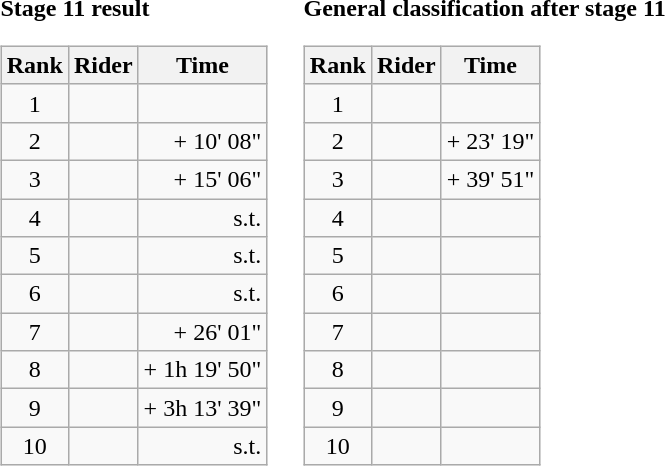<table>
<tr>
<td><strong>Stage 11 result</strong><br><table class="wikitable">
<tr>
<th scope="col">Rank</th>
<th scope="col">Rider</th>
<th scope="col">Time</th>
</tr>
<tr>
<td style="text-align:center;">1</td>
<td></td>
<td style="text-align:right;"></td>
</tr>
<tr>
<td style="text-align:center;">2</td>
<td></td>
<td style="text-align:right;">+ 10' 08"</td>
</tr>
<tr>
<td style="text-align:center;">3</td>
<td></td>
<td style="text-align:right;">+ 15' 06"</td>
</tr>
<tr>
<td style="text-align:center;">4</td>
<td></td>
<td style="text-align:right;">s.t.</td>
</tr>
<tr>
<td style="text-align:center;">5</td>
<td></td>
<td style="text-align:right;">s.t.</td>
</tr>
<tr>
<td style="text-align:center;">6</td>
<td></td>
<td style="text-align:right;">s.t.</td>
</tr>
<tr>
<td style="text-align:center;">7</td>
<td></td>
<td style="text-align:right;">+ 26' 01"</td>
</tr>
<tr>
<td style="text-align:center;">8</td>
<td></td>
<td style="text-align:right;">+ 1h 19' 50"</td>
</tr>
<tr>
<td style="text-align:center;">9</td>
<td></td>
<td style="text-align:right;">+ 3h 13' 39"</td>
</tr>
<tr>
<td style="text-align:center;">10</td>
<td></td>
<td style="text-align:right;">s.t.</td>
</tr>
</table>
</td>
<td></td>
<td><strong>General classification after stage 11</strong><br><table class="wikitable">
<tr>
<th scope="col">Rank</th>
<th scope="col">Rider</th>
<th scope="col">Time</th>
</tr>
<tr>
<td style="text-align:center;">1</td>
<td></td>
<td style="text-align:right;"></td>
</tr>
<tr>
<td style="text-align:center;">2</td>
<td></td>
<td style="text-align:right;">+ 23' 19"</td>
</tr>
<tr>
<td style="text-align:center;">3</td>
<td></td>
<td style="text-align:right;">+ 39' 51"</td>
</tr>
<tr>
<td style="text-align:center;">4</td>
<td></td>
<td style="text-align:right;"></td>
</tr>
<tr>
<td style="text-align:center;">5</td>
<td></td>
<td style="text-align:right;"></td>
</tr>
<tr>
<td style="text-align:center;">6</td>
<td></td>
<td style="text-align:right;"></td>
</tr>
<tr>
<td style="text-align:center;">7</td>
<td></td>
<td style="text-align:right;"></td>
</tr>
<tr>
<td style="text-align:center;">8</td>
<td></td>
<td style="text-align:right;"></td>
</tr>
<tr>
<td style="text-align:center;">9</td>
<td></td>
<td style="text-align:right;"></td>
</tr>
<tr>
<td style="text-align:center;">10</td>
<td></td>
<td style="text-align:right;"></td>
</tr>
</table>
</td>
</tr>
</table>
